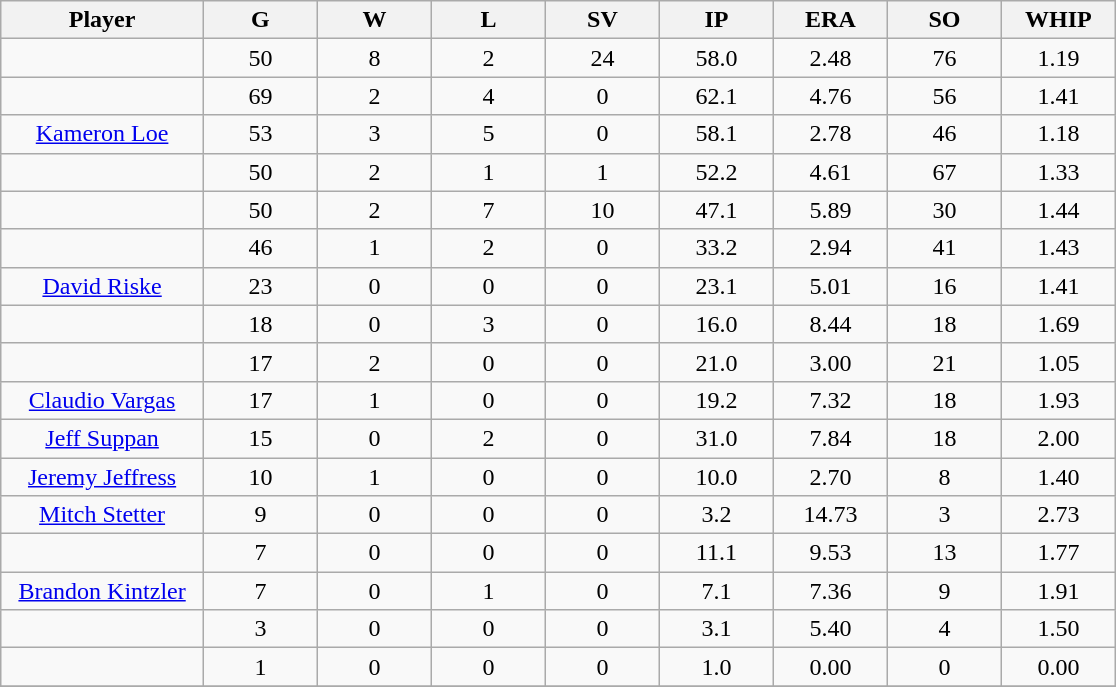<table class="wikitable sortable">
<tr>
<th bgcolor="#DDDDFF" width="16%">Player</th>
<th bgcolor="#DDDDFF" width="9%">G</th>
<th bgcolor="#DDDDFF" width="9%">W</th>
<th bgcolor="#DDDDFF" width="9%">L</th>
<th bgcolor="#DDDDFF" width="9%">SV</th>
<th bgcolor="#DDDDFF" width="9%">IP</th>
<th bgcolor="#DDDDFF" width="9%">ERA</th>
<th bgcolor="#DDDDFF" width="9%">SO</th>
<th bgcolor="#DDDDFF" width="9%">WHIP</th>
</tr>
<tr align="center">
<td></td>
<td>50</td>
<td>8</td>
<td>2</td>
<td>24</td>
<td>58.0</td>
<td>2.48</td>
<td>76</td>
<td>1.19</td>
</tr>
<tr align=center>
<td></td>
<td>69</td>
<td>2</td>
<td>4</td>
<td>0</td>
<td>62.1</td>
<td>4.76</td>
<td>56</td>
<td>1.41</td>
</tr>
<tr align="center">
<td><a href='#'>Kameron Loe</a></td>
<td>53</td>
<td>3</td>
<td>5</td>
<td>0</td>
<td>58.1</td>
<td>2.78</td>
<td>46</td>
<td>1.18</td>
</tr>
<tr align="center">
<td></td>
<td>50</td>
<td>2</td>
<td>1</td>
<td>1</td>
<td>52.2</td>
<td>4.61</td>
<td>67</td>
<td>1.33</td>
</tr>
<tr align="center">
<td></td>
<td>50</td>
<td>2</td>
<td>7</td>
<td>10</td>
<td>47.1</td>
<td>5.89</td>
<td>30</td>
<td>1.44</td>
</tr>
<tr align="center">
<td></td>
<td>46</td>
<td>1</td>
<td>2</td>
<td>0</td>
<td>33.2</td>
<td>2.94</td>
<td>41</td>
<td>1.43</td>
</tr>
<tr align="center">
<td><a href='#'>David Riske</a></td>
<td>23</td>
<td>0</td>
<td>0</td>
<td>0</td>
<td>23.1</td>
<td>5.01</td>
<td>16</td>
<td>1.41</td>
</tr>
<tr align="center">
<td></td>
<td>18</td>
<td>0</td>
<td>3</td>
<td>0</td>
<td>16.0</td>
<td>8.44</td>
<td>18</td>
<td>1.69</td>
</tr>
<tr align="center">
<td></td>
<td>17</td>
<td>2</td>
<td>0</td>
<td>0</td>
<td>21.0</td>
<td>3.00</td>
<td>21</td>
<td>1.05</td>
</tr>
<tr align="center">
<td><a href='#'>Claudio Vargas</a></td>
<td>17</td>
<td>1</td>
<td>0</td>
<td>0</td>
<td>19.2</td>
<td>7.32</td>
<td>18</td>
<td>1.93</td>
</tr>
<tr align=center>
<td><a href='#'>Jeff Suppan</a></td>
<td>15</td>
<td>0</td>
<td>2</td>
<td>0</td>
<td>31.0</td>
<td>7.84</td>
<td>18</td>
<td>2.00</td>
</tr>
<tr align=center>
<td><a href='#'>Jeremy Jeffress</a></td>
<td>10</td>
<td>1</td>
<td>0</td>
<td>0</td>
<td>10.0</td>
<td>2.70</td>
<td>8</td>
<td>1.40</td>
</tr>
<tr align=center>
<td><a href='#'>Mitch Stetter</a></td>
<td>9</td>
<td>0</td>
<td>0</td>
<td>0</td>
<td>3.2</td>
<td>14.73</td>
<td>3</td>
<td>2.73</td>
</tr>
<tr align=center>
<td></td>
<td>7</td>
<td>0</td>
<td>0</td>
<td>0</td>
<td>11.1</td>
<td>9.53</td>
<td>13</td>
<td>1.77</td>
</tr>
<tr align="center">
<td><a href='#'>Brandon Kintzler</a></td>
<td>7</td>
<td>0</td>
<td>1</td>
<td>0</td>
<td>7.1</td>
<td>7.36</td>
<td>9</td>
<td>1.91</td>
</tr>
<tr align=center>
<td></td>
<td>3</td>
<td>0</td>
<td>0</td>
<td>0</td>
<td>3.1</td>
<td>5.40</td>
<td>4</td>
<td>1.50</td>
</tr>
<tr align="center">
<td></td>
<td>1</td>
<td>0</td>
<td>0</td>
<td>0</td>
<td>1.0</td>
<td>0.00</td>
<td>0</td>
<td>0.00</td>
</tr>
<tr align="center">
</tr>
</table>
